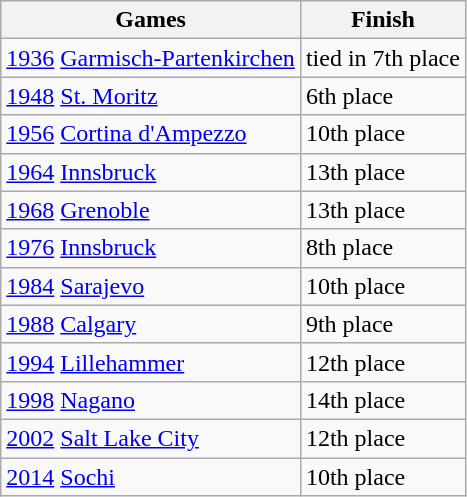<table class="wikitable sortable">
<tr>
<th>Games</th>
<th>Finish</th>
</tr>
<tr>
<td> <a href='#'>1936</a> <a href='#'>Garmisch-Partenkirchen</a></td>
<td>tied in 7th place</td>
</tr>
<tr>
<td> <a href='#'>1948</a> <a href='#'>St. Moritz</a></td>
<td>6th place</td>
</tr>
<tr>
<td> <a href='#'>1956</a> <a href='#'>Cortina d'Ampezzo</a></td>
<td>10th place</td>
</tr>
<tr>
<td> <a href='#'>1964</a> <a href='#'>Innsbruck</a></td>
<td>13th place</td>
</tr>
<tr>
<td> <a href='#'>1968</a> <a href='#'>Grenoble</a></td>
<td>13th place</td>
</tr>
<tr>
<td> <a href='#'>1976</a> <a href='#'>Innsbruck</a></td>
<td>8th place</td>
</tr>
<tr>
<td> <a href='#'>1984</a> <a href='#'>Sarajevo</a></td>
<td>10th place</td>
</tr>
<tr>
<td> <a href='#'>1988</a> <a href='#'>Calgary</a></td>
<td>9th place</td>
</tr>
<tr>
<td> <a href='#'>1994</a> <a href='#'>Lillehammer</a></td>
<td>12th place</td>
</tr>
<tr>
<td> <a href='#'>1998</a> <a href='#'>Nagano</a></td>
<td>14th place</td>
</tr>
<tr>
<td> <a href='#'>2002</a> <a href='#'>Salt Lake City</a></td>
<td>12th place</td>
</tr>
<tr>
<td> <a href='#'>2014</a> <a href='#'>Sochi</a></td>
<td>10th place</td>
</tr>
</table>
